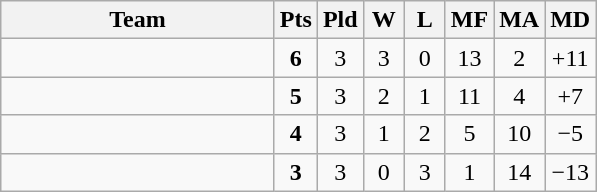<table class=wikitable style="text-align:center">
<tr>
<th width=175>Team</th>
<th width=20>Pts</th>
<th width=20>Pld</th>
<th width=20>W</th>
<th width=20>L</th>
<th width=20>MF</th>
<th width=20>MA</th>
<th width=20>MD</th>
</tr>
<tr>
<td align=left></td>
<td><strong>6</strong></td>
<td>3</td>
<td>3</td>
<td>0</td>
<td>13</td>
<td>2</td>
<td>+11</td>
</tr>
<tr>
<td align=left></td>
<td><strong>5</strong></td>
<td>3</td>
<td>2</td>
<td>1</td>
<td>11</td>
<td>4</td>
<td>+7</td>
</tr>
<tr>
<td align=left></td>
<td><strong>4</strong></td>
<td>3</td>
<td>1</td>
<td>2</td>
<td>5</td>
<td>10</td>
<td>−5</td>
</tr>
<tr>
<td align=left></td>
<td><strong>3</strong></td>
<td>3</td>
<td>0</td>
<td>3</td>
<td>1</td>
<td>14</td>
<td>−13</td>
</tr>
</table>
